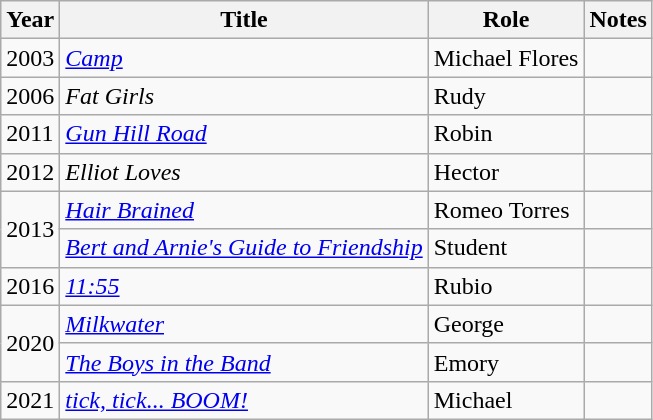<table class="wikitable unsortable">
<tr>
<th>Year</th>
<th>Title</th>
<th>Role</th>
<th>Notes</th>
</tr>
<tr>
<td>2003</td>
<td><em><a href='#'>Camp</a></em></td>
<td>Michael Flores</td>
<td></td>
</tr>
<tr>
<td>2006</td>
<td><em>Fat Girls</em></td>
<td>Rudy</td>
<td></td>
</tr>
<tr>
<td>2011</td>
<td><em><a href='#'>Gun Hill Road</a></em></td>
<td>Robin</td>
<td></td>
</tr>
<tr>
<td>2012</td>
<td><em>Elliot Loves</em></td>
<td>Hector</td>
<td></td>
</tr>
<tr>
<td rowspan="2">2013</td>
<td><em><a href='#'>Hair Brained</a></em></td>
<td>Romeo Torres</td>
<td></td>
</tr>
<tr>
<td><em><a href='#'>Bert and Arnie's Guide to Friendship</a></em></td>
<td>Student</td>
<td></td>
</tr>
<tr>
<td>2016</td>
<td><em><a href='#'>11:55</a></em></td>
<td>Rubio</td>
<td></td>
</tr>
<tr>
<td rowspan="2">2020</td>
<td><em><a href='#'>Milkwater</a></em></td>
<td>George</td>
<td></td>
</tr>
<tr>
<td><em><a href='#'>The Boys in the Band</a></em></td>
<td>Emory</td>
<td></td>
</tr>
<tr>
<td>2021</td>
<td><em><a href='#'>tick, tick... BOOM!</a></em></td>
<td>Michael</td>
<td></td>
</tr>
</table>
